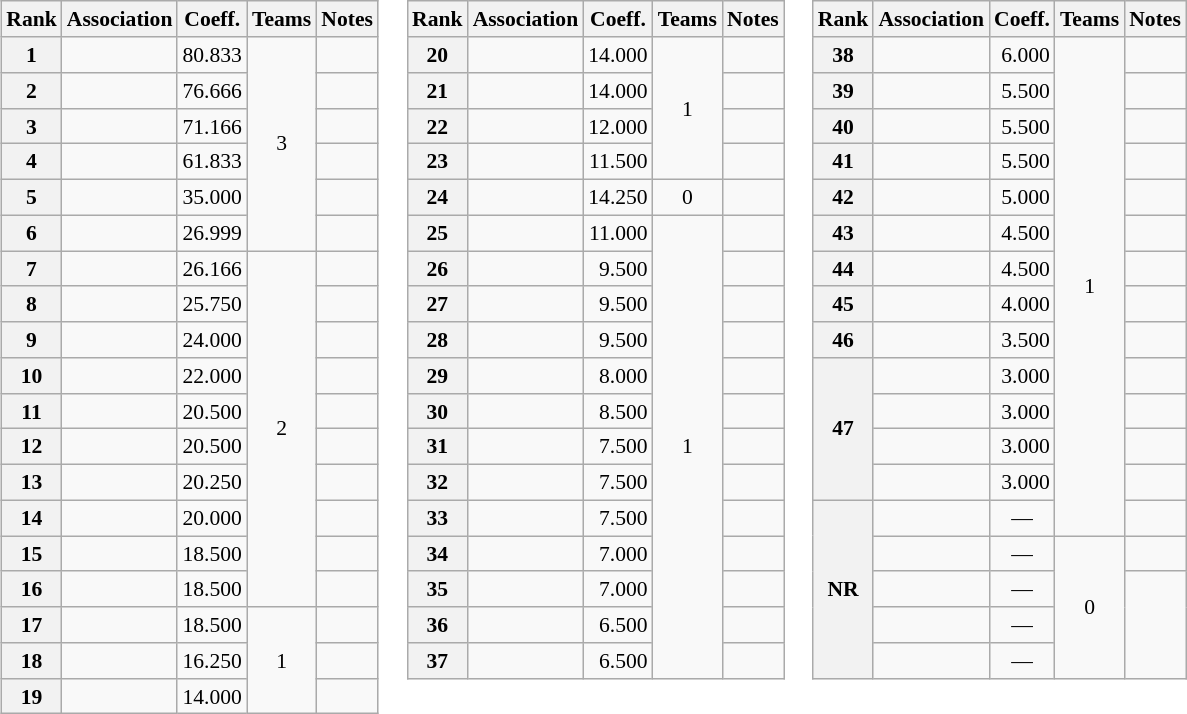<table>
<tr valign=top style="font-size:90%">
<td><br><table class="wikitable">
<tr>
<th>Rank</th>
<th>Association</th>
<th>Coeff.</th>
<th>Teams</th>
<th>Notes</th>
</tr>
<tr>
<th>1</th>
<td></td>
<td align=right>80.833</td>
<td align=center rowspan="6">3</td>
<td></td>
</tr>
<tr>
<th>2</th>
<td></td>
<td align=right>76.666</td>
<td></td>
</tr>
<tr>
<th>3</th>
<td></td>
<td align=right>71.166</td>
<td></td>
</tr>
<tr>
<th>4</th>
<td></td>
<td align=right>61.833</td>
<td></td>
</tr>
<tr>
<th>5</th>
<td></td>
<td align=right>35.000</td>
<td></td>
</tr>
<tr>
<th>6</th>
<td></td>
<td align=right>26.999</td>
<td></td>
</tr>
<tr>
<th>7</th>
<td></td>
<td align=right>26.166</td>
<td align=center rowspan="10">2</td>
<td></td>
</tr>
<tr>
<th>8</th>
<td></td>
<td align=right>25.750</td>
<td></td>
</tr>
<tr>
<th>9</th>
<td></td>
<td align=right>24.000</td>
<td></td>
</tr>
<tr>
<th>10</th>
<td></td>
<td align=right>22.000</td>
<td></td>
</tr>
<tr>
<th>11</th>
<td></td>
<td align=right>20.500</td>
<td></td>
</tr>
<tr>
<th>12</th>
<td></td>
<td align=right>20.500</td>
<td></td>
</tr>
<tr>
<th>13</th>
<td></td>
<td align=right>20.250</td>
<td></td>
</tr>
<tr>
<th>14</th>
<td></td>
<td align=right>20.000</td>
<td></td>
</tr>
<tr>
<th>15</th>
<td></td>
<td align=right>18.500</td>
<td></td>
</tr>
<tr>
<th>16</th>
<td></td>
<td align=right>18.500</td>
<td></td>
</tr>
<tr>
<th>17</th>
<td></td>
<td align=right>18.500</td>
<td align=center rowspan="3">1</td>
<td></td>
</tr>
<tr>
<th>18</th>
<td></td>
<td align=right>16.250</td>
<td></td>
</tr>
<tr>
<th>19</th>
<td></td>
<td align=right>14.000</td>
<td></td>
</tr>
</table>
</td>
<td><br><table class="wikitable">
<tr>
<th>Rank</th>
<th>Association</th>
<th>Coeff.</th>
<th>Teams</th>
<th>Notes</th>
</tr>
<tr>
<th>20</th>
<td></td>
<td align=right>14.000</td>
<td align=center rowspan="4">1</td>
<td></td>
</tr>
<tr>
<th>21</th>
<td></td>
<td align=right>14.000</td>
<td></td>
</tr>
<tr>
<th>22</th>
<td></td>
<td align=right>12.000</td>
<td></td>
</tr>
<tr>
<th>23</th>
<td></td>
<td align=right>11.500</td>
<td></td>
</tr>
<tr>
<th>24</th>
<td></td>
<td align=right>14.250</td>
<td align=center>0</td>
<td></td>
</tr>
<tr>
<th>25</th>
<td></td>
<td align=right>11.000</td>
<td align=center rowspan="13">1</td>
<td></td>
</tr>
<tr>
<th>26</th>
<td></td>
<td align=right>9.500</td>
<td></td>
</tr>
<tr>
<th>27</th>
<td></td>
<td align=right>9.500</td>
<td></td>
</tr>
<tr>
<th>28</th>
<td></td>
<td align=right>9.500</td>
<td></td>
</tr>
<tr>
<th>29</th>
<td></td>
<td align=right>8.000</td>
<td></td>
</tr>
<tr>
<th>30</th>
<td></td>
<td align=right>8.500</td>
<td></td>
</tr>
<tr>
<th>31</th>
<td></td>
<td align=right>7.500</td>
<td></td>
</tr>
<tr>
<th>32</th>
<td></td>
<td align=right>7.500</td>
<td></td>
</tr>
<tr>
<th>33</th>
<td></td>
<td align=right>7.500</td>
<td></td>
</tr>
<tr>
<th>34</th>
<td></td>
<td align=right>7.000</td>
<td></td>
</tr>
<tr>
<th>35</th>
<td></td>
<td align=right>7.000</td>
<td></td>
</tr>
<tr>
<th>36</th>
<td></td>
<td align=right>6.500</td>
<td></td>
</tr>
<tr>
<th>37</th>
<td></td>
<td align=right>6.500</td>
<td></td>
</tr>
</table>
</td>
<td><br><table class="wikitable">
<tr>
<th>Rank</th>
<th>Association</th>
<th>Coeff.</th>
<th>Teams</th>
<th>Notes</th>
</tr>
<tr>
<th>38</th>
<td></td>
<td align=right>6.000</td>
<td align=center rowspan="14">1</td>
<td></td>
</tr>
<tr>
<th>39</th>
<td></td>
<td align=right>5.500</td>
<td></td>
</tr>
<tr>
<th>40</th>
<td></td>
<td align=right>5.500</td>
<td></td>
</tr>
<tr>
<th>41</th>
<td></td>
<td align=right>5.500</td>
<td></td>
</tr>
<tr>
<th>42</th>
<td></td>
<td align=right>5.000</td>
<td></td>
</tr>
<tr>
<th>43</th>
<td></td>
<td align=right>4.500</td>
<td></td>
</tr>
<tr>
<th>44</th>
<td></td>
<td align=right>4.500</td>
<td></td>
</tr>
<tr>
<th>45</th>
<td></td>
<td align=right>4.000</td>
<td></td>
</tr>
<tr>
<th>46</th>
<td></td>
<td align=right>3.500</td>
<td></td>
</tr>
<tr>
<th rowspan=4>47</th>
<td></td>
<td align=right>3.000</td>
<td></td>
</tr>
<tr>
<td></td>
<td align=right>3.000</td>
<td></td>
</tr>
<tr>
<td></td>
<td align=right>3.000</td>
<td></td>
</tr>
<tr>
<td></td>
<td align=right>3.000</td>
<td></td>
</tr>
<tr>
<th rowspan="5"><abbr>NR</abbr></th>
<td></td>
<td align=center>—</td>
<td></td>
</tr>
<tr>
<td></td>
<td align=center>—</td>
<td align=center rowspan="4">0</td>
<td align=center></td>
</tr>
<tr>
<td></td>
<td align=center>—</td>
<td align=center rowspan="3"></td>
</tr>
<tr>
<td></td>
<td align=center>—</td>
</tr>
<tr>
<td></td>
<td align=center>—</td>
</tr>
</table>
</td>
</tr>
</table>
